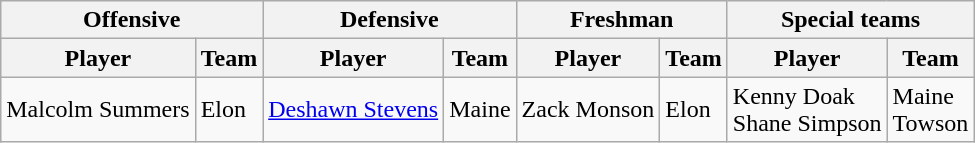<table class="wikitable" border="1">
<tr>
<th colspan="2">Offensive</th>
<th colspan="2">Defensive</th>
<th colspan="2">Freshman</th>
<th colspan="2">Special teams</th>
</tr>
<tr>
<th>Player</th>
<th>Team</th>
<th>Player</th>
<th>Team</th>
<th>Player</th>
<th>Team</th>
<th>Player</th>
<th>Team</th>
</tr>
<tr>
<td>Malcolm Summers</td>
<td>Elon</td>
<td><a href='#'>Deshawn Stevens</a></td>
<td>Maine</td>
<td>Zack Monson</td>
<td>Elon</td>
<td>Kenny Doak<br>Shane Simpson</td>
<td>Maine<br>Towson</td>
</tr>
</table>
